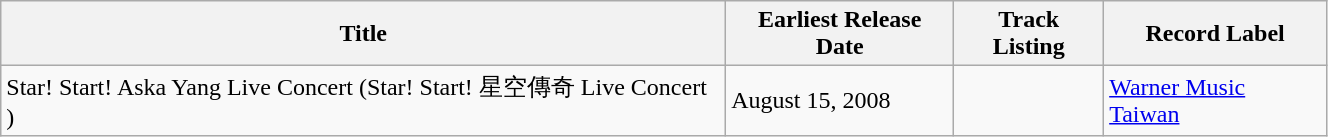<table class="wikitable" border="1" width="70%">
<tr>
<th>Title</th>
<th>Earliest Release Date</th>
<th>Track Listing</th>
<th>Record Label</th>
</tr>
<tr>
<td>Star! Start! Aska Yang Live Concert (Star! Start! 星空傳奇 Live Concert )</td>
<td>August 15, 2008</td>
<td></td>
<td><a href='#'>Warner Music Taiwan</a></td>
</tr>
</table>
